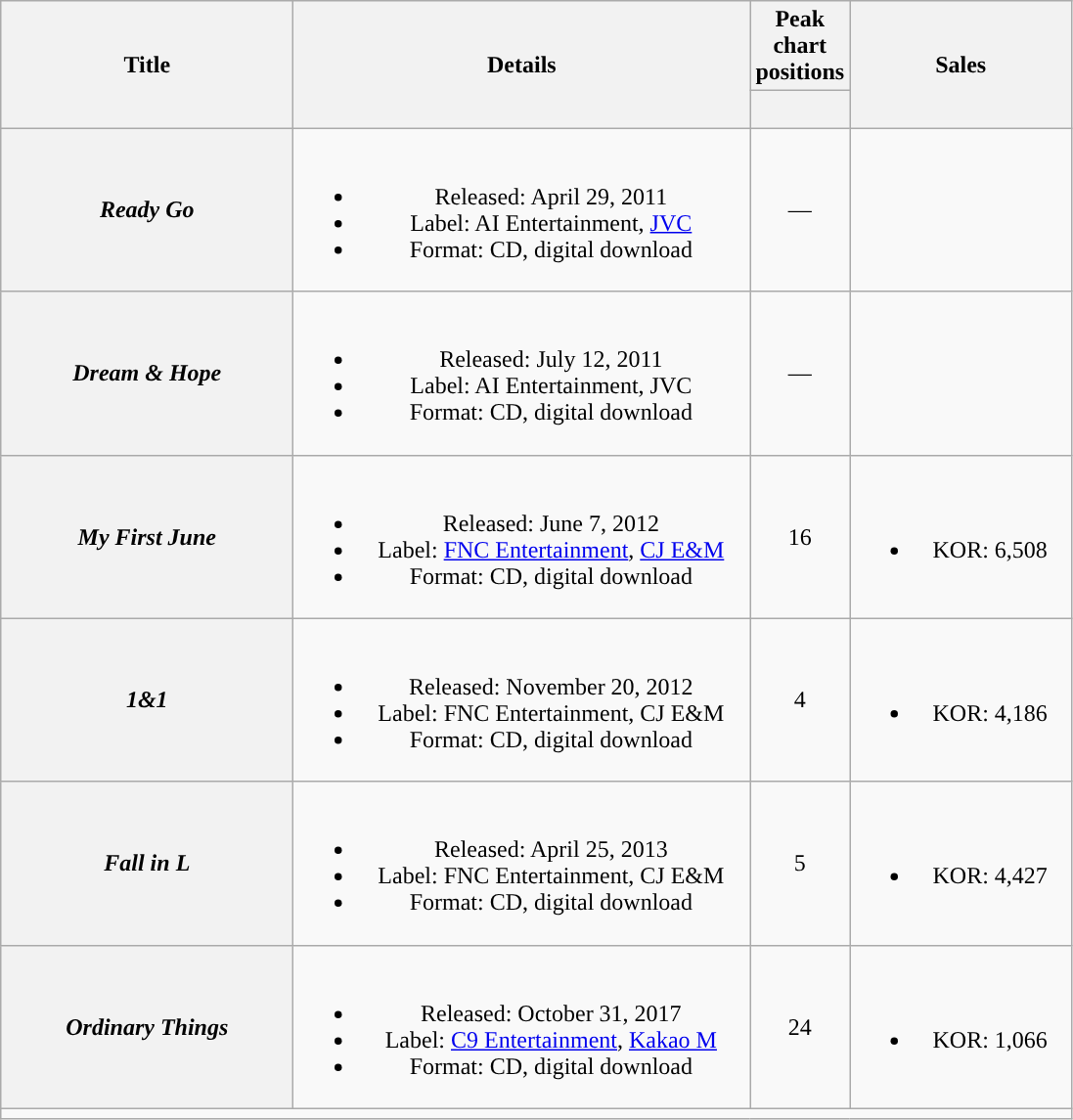<table class="wikitable plainrowheaders" style="text-align:center;">
<tr>
<th scope="col" rowspan="2" style="width:12em;">Title</th>
<th scope="col" rowspan="2" style="width:19em;">Details</th>
<th>Peak chart positions</th>
<th scope="col" rowspan="2" style="width:9em;">Sales</th>
</tr>
<tr>
<th style="width:3em"><br></th>
</tr>
<tr>
<th scope="row"><em>Ready Go</em></th>
<td><br><ul><li>Released: April 29, 2011 </li><li>Label: AI Entertainment, <a href='#'>JVC</a></li><li>Format: CD, digital download</li></ul></td>
<td>—</td>
<td></td>
</tr>
<tr>
<th scope="row"><em>Dream & Hope</em></th>
<td><br><ul><li>Released: July 12, 2011 </li><li>Label: AI Entertainment, JVC</li><li>Format: CD, digital download</li></ul></td>
<td>—</td>
<td></td>
</tr>
<tr>
<th scope="row"><em>My First June</em></th>
<td><br><ul><li>Released: June 7, 2012 </li><li>Label: <a href='#'>FNC Entertainment</a>, <a href='#'>CJ E&M</a></li><li>Format: CD, digital download</li></ul></td>
<td>16</td>
<td><br><ul><li>KOR: 6,508</li></ul></td>
</tr>
<tr>
<th scope="row"><em>1&1</em></th>
<td><br><ul><li>Released: November 20, 2012 </li><li>Label: FNC Entertainment, CJ E&M</li><li>Format: CD, digital download</li></ul></td>
<td>4</td>
<td><br><ul><li>KOR: 4,186</li></ul></td>
</tr>
<tr>
<th scope="row"><em>Fall in L</em></th>
<td><br><ul><li>Released: April 25, 2013 </li><li>Label: FNC Entertainment, CJ E&M</li><li>Format: CD, digital download</li></ul></td>
<td>5</td>
<td><br><ul><li>KOR: 4,427</li></ul></td>
</tr>
<tr>
<th scope="row"><em>Ordinary Things</em></th>
<td><br><ul><li>Released: October 31, 2017 </li><li>Label: <a href='#'>C9 Entertainment</a>, <a href='#'>Kakao M</a></li><li>Format: CD, digital download</li></ul></td>
<td>24</td>
<td><br><ul><li>KOR: 1,066</li></ul></td>
</tr>
<tr>
<td colspan="4"></td>
</tr>
</table>
